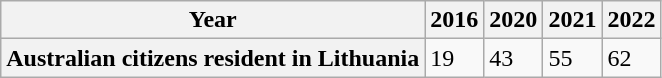<table class="wikitable">
<tr>
<th>Year</th>
<th>2016</th>
<th>2020</th>
<th>2021</th>
<th>2022</th>
</tr>
<tr>
<th>Australian citizens resident in Lithuania</th>
<td>19</td>
<td>43</td>
<td>55</td>
<td>62</td>
</tr>
</table>
